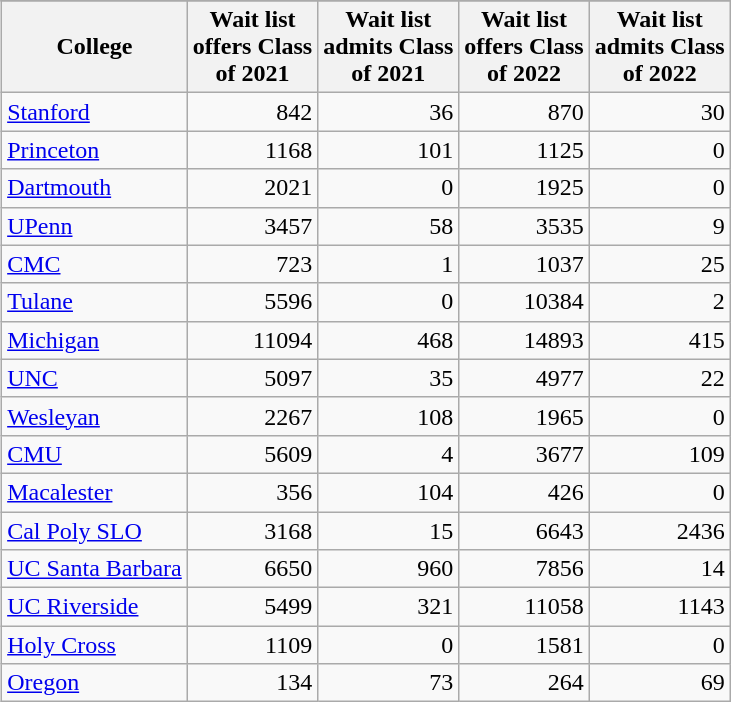<table class="wikitable sortable mw-collapsible mw-collapsed" style="float:right;">
<tr>
</tr>
<tr>
<th>College</th>
<th>Wait list <br>offers Class<br> of 2021</th>
<th>Wait list <br>admits Class<br> of 2021</th>
<th>Wait list <br>offers Class<br> of 2022</th>
<th>Wait list <br>admits Class<br> of 2022</th>
</tr>
<tr>
<td align="left"><a href='#'>Stanford</a></td>
<td align="right">842</td>
<td align="right">36</td>
<td align="right">870</td>
<td align="right">30</td>
</tr>
<tr>
<td align="left"><a href='#'>Princeton</a></td>
<td align="right">1168</td>
<td align="right">101</td>
<td align="right">1125</td>
<td align="right">0</td>
</tr>
<tr>
<td align="left"><a href='#'>Dartmouth</a></td>
<td align="right">2021</td>
<td align="right">0</td>
<td align="right">1925</td>
<td align="right">0</td>
</tr>
<tr>
<td align="left"><a href='#'>UPenn</a></td>
<td align="right">3457</td>
<td align="right">58</td>
<td align="right">3535</td>
<td align="right">9</td>
</tr>
<tr>
<td align="left"><a href='#'>CMC</a></td>
<td align="right">723</td>
<td align="right">1</td>
<td align="right">1037</td>
<td align="right">25</td>
</tr>
<tr>
<td align="left"><a href='#'>Tulane</a></td>
<td align="right">5596</td>
<td align="right">0</td>
<td align="right">10384</td>
<td align="right">2</td>
</tr>
<tr>
<td align="left"><a href='#'>Michigan</a></td>
<td align="right">11094</td>
<td align="right">468</td>
<td align="right">14893</td>
<td align="right">415</td>
</tr>
<tr>
<td align="left"><a href='#'>UNC</a></td>
<td align="right">5097</td>
<td align="right">35</td>
<td align="right">4977</td>
<td align="right">22</td>
</tr>
<tr>
<td align="left"><a href='#'>Wesleyan</a></td>
<td align="right">2267</td>
<td align="right">108</td>
<td align="right">1965</td>
<td align="right">0</td>
</tr>
<tr>
<td align="left"><a href='#'>CMU</a></td>
<td align="right">5609</td>
<td align="right">4</td>
<td align="right">3677</td>
<td align="right">109</td>
</tr>
<tr>
<td align="left"><a href='#'>Macalester</a></td>
<td align="right">356</td>
<td align="right">104</td>
<td align="right">426</td>
<td align="right">0</td>
</tr>
<tr>
<td align="left"><a href='#'>Cal Poly SLO</a></td>
<td align="right">3168</td>
<td align="right">15</td>
<td align="right">6643</td>
<td align="right">2436</td>
</tr>
<tr>
<td align="left"><a href='#'>UC Santa Barbara</a></td>
<td align="right">6650</td>
<td align="right">960</td>
<td align="right">7856</td>
<td align="right">14</td>
</tr>
<tr>
<td align="left"><a href='#'>UC Riverside</a></td>
<td align="right">5499</td>
<td align="right">321</td>
<td align="right">11058</td>
<td align="right">1143</td>
</tr>
<tr>
<td align="left"><a href='#'>Holy Cross</a></td>
<td align="right">1109</td>
<td align="right">0</td>
<td align="right">1581</td>
<td align="right">0</td>
</tr>
<tr>
<td align="left"><a href='#'>Oregon</a></td>
<td align="right">134</td>
<td align="right">73</td>
<td align="right">264</td>
<td align="right">69</td>
</tr>
</table>
